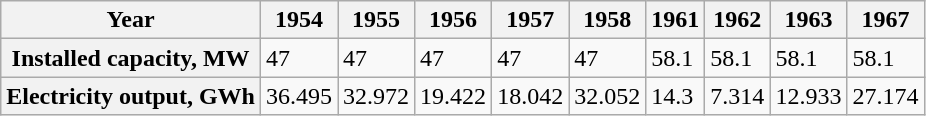<table class="wikitable">
<tr>
<th>Year</th>
<th>1954</th>
<th>1955</th>
<th>1956</th>
<th>1957</th>
<th>1958</th>
<th>1961</th>
<th>1962</th>
<th>1963</th>
<th>1967</th>
</tr>
<tr>
<th>Installed  capacity, MW</th>
<td>47</td>
<td>47</td>
<td>47</td>
<td>47</td>
<td>47</td>
<td>58.1</td>
<td>58.1</td>
<td>58.1</td>
<td>58.1</td>
</tr>
<tr>
<th>Electricity  output, GWh</th>
<td>36.495</td>
<td>32.972</td>
<td>19.422</td>
<td>18.042</td>
<td>32.052</td>
<td>14.3</td>
<td>7.314</td>
<td>12.933</td>
<td>27.174</td>
</tr>
</table>
